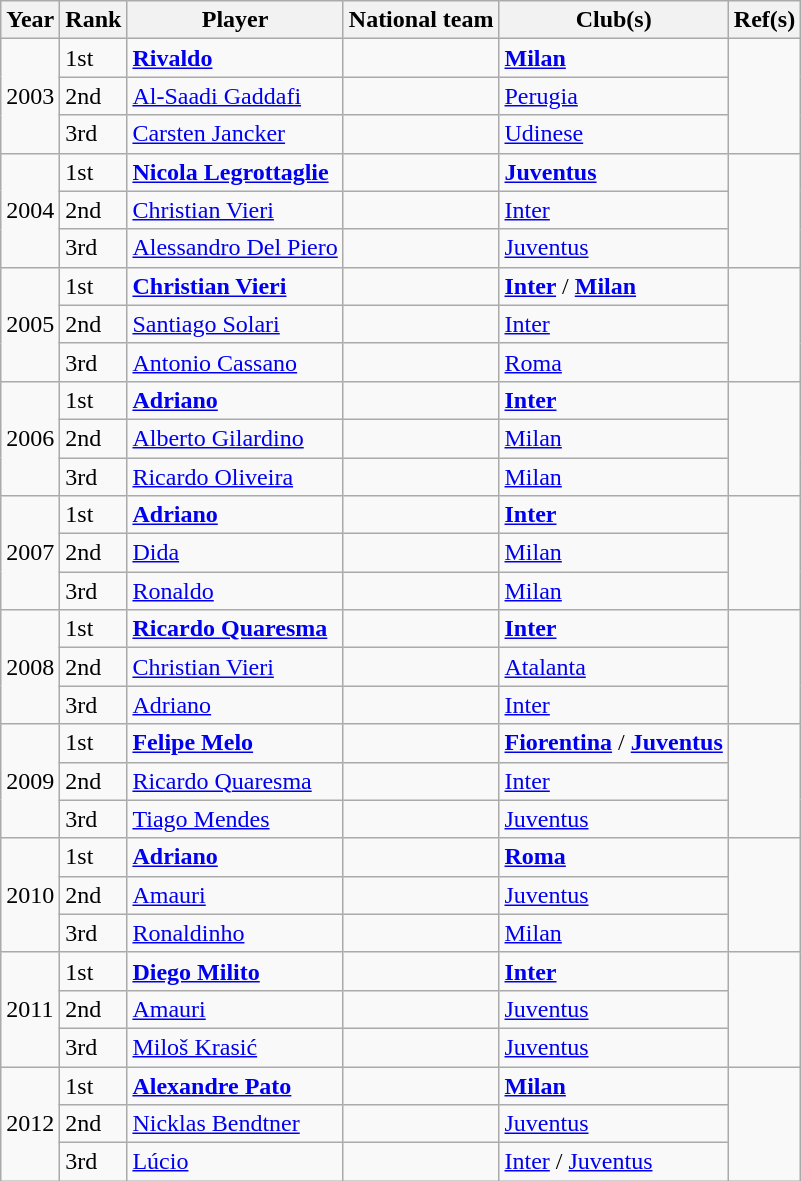<table class="wikitable">
<tr>
<th>Year</th>
<th>Rank</th>
<th>Player</th>
<th>National team</th>
<th>Club(s)</th>
<th>Ref(s)</th>
</tr>
<tr>
<td rowspan="3">2003</td>
<td>1st</td>
<td><strong><a href='#'>Rivaldo</a></strong></td>
<td><strong></strong></td>
<td><strong><a href='#'>Milan</a></strong></td>
<td rowspan="3"></td>
</tr>
<tr>
<td>2nd</td>
<td><a href='#'>Al-Saadi Gaddafi</a></td>
<td></td>
<td><a href='#'>Perugia</a></td>
</tr>
<tr>
<td>3rd</td>
<td><a href='#'>Carsten Jancker</a></td>
<td></td>
<td><a href='#'>Udinese</a></td>
</tr>
<tr>
<td rowspan="3">2004</td>
<td>1st</td>
<td><strong><a href='#'>Nicola Legrottaglie</a></strong></td>
<td><strong></strong></td>
<td><strong><a href='#'>Juventus</a></strong></td>
<td rowspan="3"></td>
</tr>
<tr>
<td>2nd</td>
<td><a href='#'>Christian Vieri</a></td>
<td></td>
<td><a href='#'>Inter</a></td>
</tr>
<tr>
<td>3rd</td>
<td><a href='#'>Alessandro Del Piero</a></td>
<td></td>
<td><a href='#'>Juventus</a></td>
</tr>
<tr>
<td rowspan="3">2005</td>
<td>1st</td>
<td><strong><a href='#'>Christian Vieri</a></strong></td>
<td><strong></strong></td>
<td><strong><a href='#'>Inter</a> </strong> / <strong><a href='#'>Milan</a></strong></td>
<td rowspan="3"></td>
</tr>
<tr>
<td>2nd</td>
<td><a href='#'>Santiago Solari</a></td>
<td></td>
<td><a href='#'>Inter</a></td>
</tr>
<tr>
<td>3rd</td>
<td><a href='#'>Antonio Cassano</a></td>
<td></td>
<td><a href='#'>Roma</a></td>
</tr>
<tr>
<td rowspan="3">2006</td>
<td>1st</td>
<td><strong><a href='#'>Adriano</a></strong></td>
<td><strong></strong></td>
<td><strong><a href='#'>Inter</a> </strong></td>
<td rowspan="3"></td>
</tr>
<tr>
<td>2nd</td>
<td><a href='#'>Alberto Gilardino</a></td>
<td></td>
<td><a href='#'>Milan</a></td>
</tr>
<tr>
<td>3rd</td>
<td><a href='#'>Ricardo Oliveira</a></td>
<td></td>
<td><a href='#'>Milan</a></td>
</tr>
<tr>
<td rowspan="3">2007</td>
<td>1st</td>
<td><strong><a href='#'>Adriano</a></strong></td>
<td><strong></strong></td>
<td><strong><a href='#'>Inter</a> </strong></td>
<td rowspan="3"></td>
</tr>
<tr>
<td>2nd</td>
<td><a href='#'>Dida</a></td>
<td></td>
<td><a href='#'>Milan</a></td>
</tr>
<tr>
<td>3rd</td>
<td><a href='#'>Ronaldo</a></td>
<td></td>
<td><a href='#'>Milan</a></td>
</tr>
<tr>
<td rowspan="3">2008</td>
<td>1st</td>
<td><strong><a href='#'>Ricardo Quaresma</a></strong></td>
<td></td>
<td><strong><a href='#'>Inter</a> </strong></td>
<td rowspan="3"></td>
</tr>
<tr>
<td>2nd</td>
<td><a href='#'>Christian Vieri</a></td>
<td></td>
<td><a href='#'>Atalanta</a></td>
</tr>
<tr>
<td>3rd</td>
<td><a href='#'>Adriano</a></td>
<td></td>
<td><a href='#'>Inter</a></td>
</tr>
<tr>
<td rowspan="3">2009</td>
<td>1st</td>
<td><strong><a href='#'>Felipe Melo</a></strong></td>
<td></td>
<td><strong><a href='#'>Fiorentina</a></strong> / <strong><a href='#'>Juventus</a></strong></td>
<td rowspan="3"></td>
</tr>
<tr>
<td>2nd</td>
<td><a href='#'>Ricardo Quaresma</a></td>
<td></td>
<td><a href='#'>Inter</a></td>
</tr>
<tr>
<td>3rd</td>
<td><a href='#'>Tiago Mendes</a></td>
<td></td>
<td><a href='#'>Juventus</a></td>
</tr>
<tr>
<td rowspan="3">2010</td>
<td>1st</td>
<td><strong><a href='#'>Adriano</a></strong></td>
<td></td>
<td><strong><a href='#'>Roma</a></strong></td>
<td rowspan="3"></td>
</tr>
<tr>
<td>2nd</td>
<td><a href='#'>Amauri</a></td>
<td></td>
<td><a href='#'>Juventus</a></td>
</tr>
<tr>
<td>3rd</td>
<td><a href='#'>Ronaldinho</a></td>
<td></td>
<td><a href='#'>Milan</a></td>
</tr>
<tr>
<td rowspan="3">2011</td>
<td>1st</td>
<td><strong><a href='#'>Diego Milito</a></strong></td>
<td></td>
<td><strong><a href='#'>Inter</a> </strong></td>
<td rowspan="3"></td>
</tr>
<tr>
<td>2nd</td>
<td><a href='#'>Amauri</a></td>
<td></td>
<td><a href='#'>Juventus</a></td>
</tr>
<tr>
<td>3rd</td>
<td><a href='#'>Miloš Krasić</a></td>
<td></td>
<td><a href='#'>Juventus</a></td>
</tr>
<tr>
<td rowspan="3">2012</td>
<td>1st</td>
<td><strong><a href='#'>Alexandre Pato</a></strong></td>
<td></td>
<td><strong><a href='#'>Milan</a> </strong></td>
<td rowspan="3"></td>
</tr>
<tr>
<td>2nd</td>
<td><a href='#'>Nicklas Bendtner</a></td>
<td></td>
<td><a href='#'>Juventus</a></td>
</tr>
<tr>
<td>3rd</td>
<td><a href='#'>Lúcio</a></td>
<td></td>
<td><a href='#'>Inter</a>  / <a href='#'>Juventus</a></td>
</tr>
</table>
